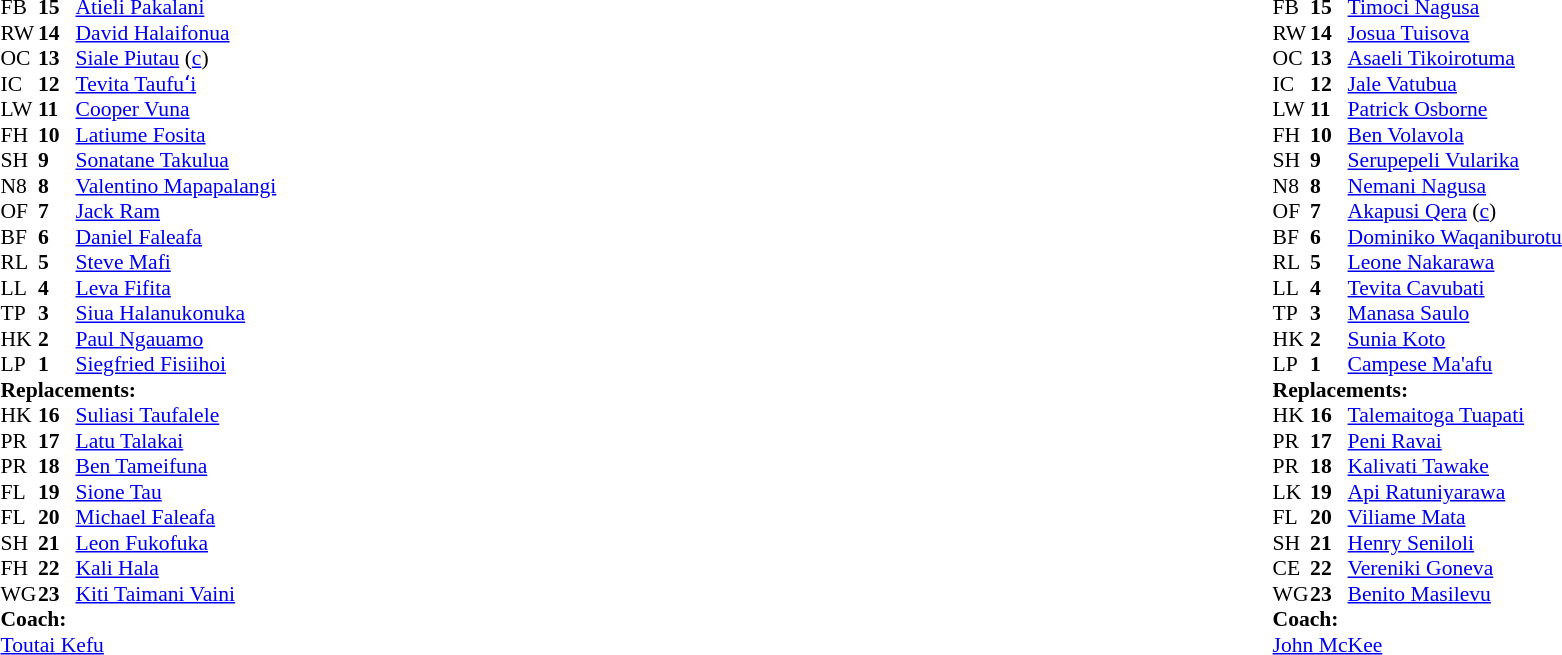<table style="width:100%;">
<tr>
<td style="vertical-align:top; width:50%;"><br><table style="font-size: 90%" cellspacing="0" cellpadding="0">
<tr>
<th width="25"></th>
<th width="25"></th>
</tr>
<tr>
<td>FB</td>
<td><strong>15</strong></td>
<td><a href='#'>Atieli Pakalani</a></td>
</tr>
<tr>
<td>RW</td>
<td><strong>14</strong></td>
<td><a href='#'>David Halaifonua</a></td>
<td></td>
<td></td>
</tr>
<tr>
<td>OC</td>
<td><strong>13</strong></td>
<td><a href='#'>Siale Piutau</a> (<a href='#'>c</a>)</td>
</tr>
<tr>
<td>IC</td>
<td><strong>12</strong></td>
<td><a href='#'>Tevita Taufuʻi</a></td>
</tr>
<tr>
<td>LW</td>
<td><strong>11</strong></td>
<td><a href='#'>Cooper Vuna</a></td>
<td></td>
<td></td>
</tr>
<tr>
<td>FH</td>
<td><strong>10</strong></td>
<td><a href='#'>Latiume Fosita</a></td>
</tr>
<tr>
<td>SH</td>
<td><strong>9</strong></td>
<td><a href='#'>Sonatane Takulua</a></td>
</tr>
<tr>
<td>N8</td>
<td><strong>8</strong></td>
<td><a href='#'>Valentino Mapapalangi</a></td>
<td></td>
<td></td>
</tr>
<tr>
<td>OF</td>
<td><strong>7</strong></td>
<td><a href='#'>Jack Ram</a></td>
<td></td>
<td></td>
<td></td>
<td></td>
<td></td>
</tr>
<tr>
<td>BF</td>
<td><strong>6</strong></td>
<td><a href='#'>Daniel Faleafa</a></td>
<td></td>
<td></td>
<td></td>
<td colspan=2></td>
</tr>
<tr>
<td>RL</td>
<td><strong>5</strong></td>
<td><a href='#'>Steve Mafi</a></td>
</tr>
<tr>
<td>LL</td>
<td><strong>4</strong></td>
<td><a href='#'>Leva Fifita</a></td>
</tr>
<tr>
<td>TP</td>
<td><strong>3</strong></td>
<td><a href='#'>Siua Halanukonuka</a></td>
<td></td>
<td></td>
</tr>
<tr>
<td>HK</td>
<td><strong>2</strong></td>
<td><a href='#'>Paul Ngauamo</a></td>
<td></td>
<td></td>
</tr>
<tr>
<td>LP</td>
<td><strong>1</strong></td>
<td><a href='#'>Siegfried Fisiihoi</a></td>
<td></td>
<td></td>
</tr>
<tr>
<td colspan=3><strong>Replacements:</strong></td>
</tr>
<tr>
<td>HK</td>
<td><strong>16</strong></td>
<td><a href='#'>Suliasi Taufalele</a></td>
<td></td>
<td></td>
</tr>
<tr>
<td>PR</td>
<td><strong>17</strong></td>
<td><a href='#'>Latu Talakai</a></td>
<td></td>
<td></td>
</tr>
<tr>
<td>PR</td>
<td><strong>18</strong></td>
<td><a href='#'>Ben Tameifuna</a></td>
<td></td>
<td></td>
</tr>
<tr>
<td>FL</td>
<td><strong>19</strong></td>
<td><a href='#'>Sione Tau</a></td>
<td></td>
<td></td>
</tr>
<tr>
<td>FL</td>
<td><strong>20</strong></td>
<td><a href='#'>Michael Faleafa</a></td>
<td></td>
<td></td>
<td></td>
<td></td>
</tr>
<tr>
<td>SH</td>
<td><strong>21</strong></td>
<td><a href='#'>Leon Fukofuka</a></td>
</tr>
<tr>
<td>FH</td>
<td><strong>22</strong></td>
<td><a href='#'>Kali Hala</a></td>
<td></td>
<td></td>
</tr>
<tr>
<td>WG</td>
<td><strong>23</strong></td>
<td><a href='#'>Kiti Taimani Vaini</a></td>
<td></td>
<td></td>
</tr>
<tr>
<td colspan=3><strong>Coach:</strong></td>
</tr>
<tr>
<td colspan="4"> <a href='#'>Toutai Kefu</a></td>
</tr>
</table>
</td>
<td style="vertical-align:top; width:50%;"><br><table cellspacing="0" cellpadding="0" style="font-size:90%; margin:auto;">
<tr>
<th width="25"></th>
<th width="25"></th>
</tr>
<tr>
<td>FB</td>
<td><strong>15</strong></td>
<td><a href='#'>Timoci Nagusa</a></td>
</tr>
<tr>
<td>RW</td>
<td><strong>14</strong></td>
<td><a href='#'>Josua Tuisova</a></td>
<td></td>
<td></td>
</tr>
<tr>
<td>OC</td>
<td><strong>13</strong></td>
<td><a href='#'>Asaeli Tikoirotuma</a></td>
<td></td>
<td></td>
</tr>
<tr>
<td>IC</td>
<td><strong>12</strong></td>
<td><a href='#'>Jale Vatubua</a></td>
</tr>
<tr>
<td>LW</td>
<td><strong>11</strong></td>
<td><a href='#'>Patrick Osborne</a></td>
</tr>
<tr>
<td>FH</td>
<td><strong>10</strong></td>
<td><a href='#'>Ben Volavola</a></td>
</tr>
<tr>
<td>SH</td>
<td><strong>9</strong></td>
<td><a href='#'>Serupepeli Vularika</a></td>
<td></td>
<td></td>
</tr>
<tr>
<td>N8</td>
<td><strong>8</strong></td>
<td><a href='#'>Nemani Nagusa</a></td>
</tr>
<tr>
<td>OF</td>
<td><strong>7</strong></td>
<td><a href='#'>Akapusi Qera</a> (<a href='#'>c</a>)</td>
</tr>
<tr>
<td>BF</td>
<td><strong>6</strong></td>
<td><a href='#'>Dominiko Waqaniburotu</a></td>
<td></td>
<td></td>
</tr>
<tr>
<td>RL</td>
<td><strong>5</strong></td>
<td><a href='#'>Leone Nakarawa</a></td>
</tr>
<tr>
<td>LL</td>
<td><strong>4</strong></td>
<td><a href='#'>Tevita Cavubati</a></td>
<td></td>
<td></td>
</tr>
<tr>
<td>TP</td>
<td><strong>3</strong></td>
<td><a href='#'>Manasa Saulo</a></td>
<td></td>
<td></td>
</tr>
<tr>
<td>HK</td>
<td><strong>2</strong></td>
<td><a href='#'>Sunia Koto</a></td>
<td></td>
<td></td>
</tr>
<tr>
<td>LP</td>
<td><strong>1</strong></td>
<td><a href='#'>Campese Ma'afu</a></td>
<td></td>
<td></td>
<td></td>
</tr>
<tr>
<td colspan=3><strong>Replacements:</strong></td>
</tr>
<tr>
<td>HK</td>
<td><strong>16</strong></td>
<td><a href='#'>Talemaitoga Tuapati</a></td>
<td></td>
<td></td>
</tr>
<tr>
<td>PR</td>
<td><strong>17</strong></td>
<td><a href='#'>Peni Ravai</a></td>
<td></td>
<td></td>
<td></td>
</tr>
<tr>
<td>PR</td>
<td><strong>18</strong></td>
<td><a href='#'>Kalivati Tawake</a></td>
<td></td>
<td></td>
</tr>
<tr>
<td>LK</td>
<td><strong>19</strong></td>
<td><a href='#'>Api Ratuniyarawa</a></td>
<td></td>
<td></td>
</tr>
<tr>
<td>FL</td>
<td><strong>20</strong></td>
<td><a href='#'>Viliame Mata</a></td>
<td></td>
<td></td>
</tr>
<tr>
<td>SH</td>
<td><strong>21</strong></td>
<td><a href='#'>Henry Seniloli</a></td>
<td></td>
<td></td>
</tr>
<tr>
<td>CE</td>
<td><strong>22</strong></td>
<td><a href='#'>Vereniki Goneva</a></td>
<td></td>
<td></td>
</tr>
<tr>
<td>WG</td>
<td><strong>23</strong></td>
<td><a href='#'>Benito Masilevu</a></td>
<td></td>
<td></td>
</tr>
<tr>
<td colspan=3><strong>Coach:</strong></td>
</tr>
<tr>
<td colspan="4"> <a href='#'>John McKee</a></td>
</tr>
</table>
</td>
</tr>
</table>
